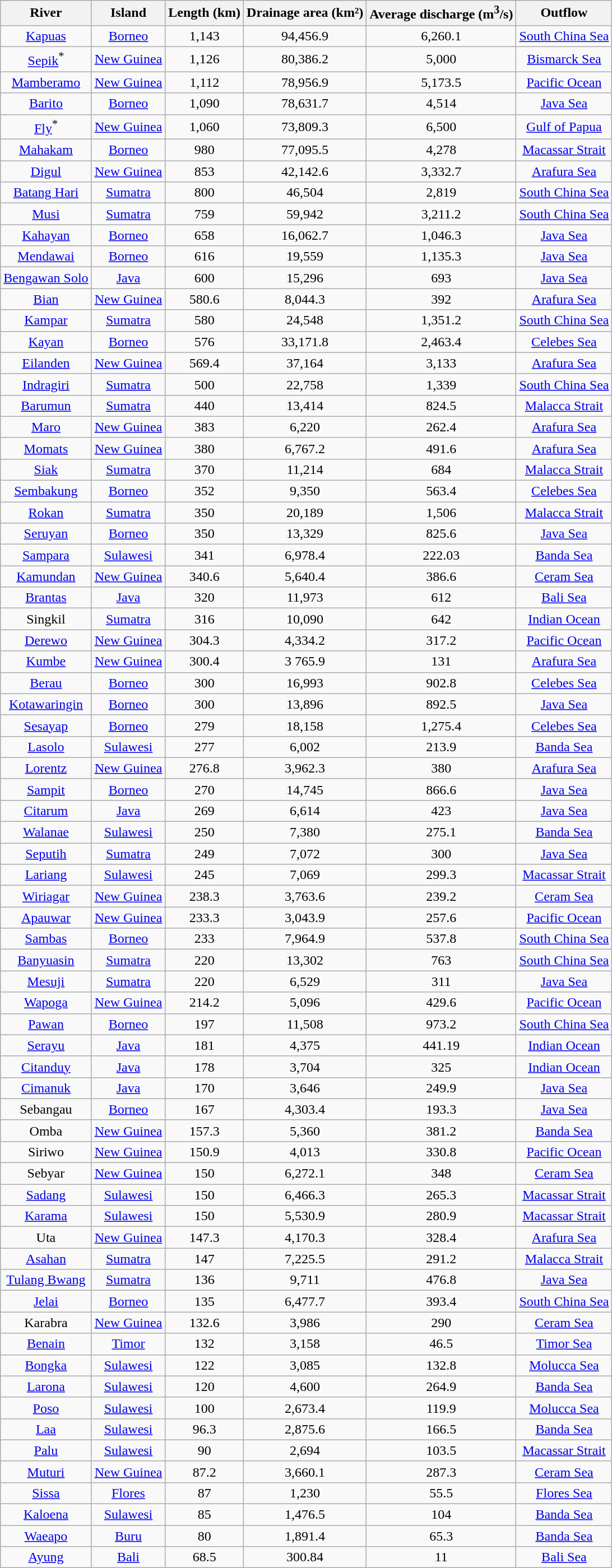<table class="wikitable" style="text-align:center;">
<tr>
<th>River</th>
<th>Island</th>
<th>Length (km)</th>
<th>Drainage area (km²)</th>
<th>Average discharge (m<sup>3</sup>/s)</th>
<th>Outflow</th>
</tr>
<tr>
<td><a href='#'>Kapuas</a></td>
<td><a href='#'>Borneo</a></td>
<td>1,143</td>
<td>94,456.9</td>
<td>6,260.1</td>
<td><a href='#'>South China Sea</a></td>
</tr>
<tr>
<td><a href='#'>Sepik</a><sup>*</sup></td>
<td><a href='#'>New Guinea</a></td>
<td>1,126</td>
<td>80,386.2</td>
<td>5,000</td>
<td><a href='#'>Bismarck Sea</a></td>
</tr>
<tr>
<td><a href='#'>Mamberamo</a></td>
<td><a href='#'>New Guinea</a></td>
<td>1,112</td>
<td>78,956.9</td>
<td>5,173.5</td>
<td><a href='#'>Pacific Ocean</a></td>
</tr>
<tr>
<td><a href='#'>Barito</a></td>
<td><a href='#'>Borneo</a></td>
<td>1,090</td>
<td>78,631.7</td>
<td>4,514</td>
<td><a href='#'>Java Sea</a></td>
</tr>
<tr>
<td><a href='#'>Fly</a><sup>*</sup></td>
<td><a href='#'>New Guinea</a></td>
<td>1,060</td>
<td>73,809.3</td>
<td>6,500</td>
<td><a href='#'>Gulf of Papua</a></td>
</tr>
<tr>
<td><a href='#'>Mahakam</a></td>
<td><a href='#'>Borneo</a></td>
<td>980</td>
<td>77,095.5</td>
<td>4,278</td>
<td><a href='#'>Macassar Strait</a></td>
</tr>
<tr>
<td><a href='#'>Digul</a></td>
<td><a href='#'>New Guinea</a></td>
<td>853</td>
<td>42,142.6</td>
<td>3,332.7</td>
<td><a href='#'>Arafura Sea</a></td>
</tr>
<tr>
<td><a href='#'>Batang Hari</a></td>
<td><a href='#'>Sumatra</a></td>
<td>800</td>
<td>46,504</td>
<td>2,819</td>
<td><a href='#'>South China Sea</a></td>
</tr>
<tr>
<td><a href='#'>Musi</a></td>
<td><a href='#'>Sumatra</a></td>
<td>759</td>
<td>59,942</td>
<td>3,211.2</td>
<td><a href='#'>South China Sea</a></td>
</tr>
<tr>
<td><a href='#'>Kahayan</a></td>
<td><a href='#'>Borneo</a></td>
<td>658</td>
<td>16,062.7</td>
<td>1,046.3</td>
<td><a href='#'>Java Sea</a></td>
</tr>
<tr>
<td><a href='#'>Mendawai</a></td>
<td><a href='#'>Borneo</a></td>
<td>616</td>
<td>19,559</td>
<td>1,135.3</td>
<td><a href='#'>Java Sea</a></td>
</tr>
<tr>
<td><a href='#'>Bengawan Solo</a></td>
<td><a href='#'>Java</a></td>
<td>600</td>
<td>15,296</td>
<td>693</td>
<td><a href='#'>Java Sea</a></td>
</tr>
<tr>
<td><a href='#'>Bian</a></td>
<td><a href='#'>New Guinea</a></td>
<td>580.6</td>
<td>8,044.3</td>
<td>392</td>
<td><a href='#'>Arafura Sea</a></td>
</tr>
<tr>
<td><a href='#'>Kampar</a></td>
<td><a href='#'>Sumatra</a></td>
<td>580</td>
<td>24,548</td>
<td>1,351.2</td>
<td><a href='#'>South China Sea</a></td>
</tr>
<tr>
<td><a href='#'>Kayan</a></td>
<td><a href='#'>Borneo</a></td>
<td>576</td>
<td>33,171.8</td>
<td>2,463.4</td>
<td><a href='#'>Celebes Sea</a></td>
</tr>
<tr>
<td><a href='#'>Eilanden</a></td>
<td><a href='#'>New Guinea</a></td>
<td>569.4</td>
<td>37,164</td>
<td>3,133</td>
<td><a href='#'>Arafura Sea</a></td>
</tr>
<tr>
<td><a href='#'>Indragiri</a></td>
<td><a href='#'>Sumatra</a></td>
<td>500</td>
<td>22,758</td>
<td>1,339</td>
<td><a href='#'>South China Sea</a></td>
</tr>
<tr>
<td><a href='#'>Barumun</a></td>
<td><a href='#'>Sumatra</a></td>
<td>440</td>
<td>13,414</td>
<td>824.5</td>
<td><a href='#'>Malacca Strait</a></td>
</tr>
<tr>
<td><a href='#'>Maro</a></td>
<td><a href='#'>New Guinea</a></td>
<td>383</td>
<td>6,220</td>
<td>262.4</td>
<td><a href='#'>Arafura Sea</a></td>
</tr>
<tr>
<td><a href='#'>Momats</a></td>
<td><a href='#'>New Guinea</a></td>
<td>380</td>
<td>6,767.2</td>
<td>491.6</td>
<td><a href='#'>Arafura Sea</a></td>
</tr>
<tr>
<td><a href='#'>Siak</a></td>
<td><a href='#'>Sumatra</a></td>
<td>370</td>
<td>11,214</td>
<td>684</td>
<td><a href='#'>Malacca Strait</a></td>
</tr>
<tr>
<td><a href='#'>Sembakung</a></td>
<td><a href='#'>Borneo</a></td>
<td>352</td>
<td>9,350</td>
<td>563.4</td>
<td><a href='#'>Celebes Sea</a></td>
</tr>
<tr>
<td><a href='#'>Rokan</a></td>
<td><a href='#'>Sumatra</a></td>
<td>350</td>
<td>20,189</td>
<td>1,506</td>
<td><a href='#'>Malacca Strait</a></td>
</tr>
<tr>
<td><a href='#'>Seruyan</a></td>
<td><a href='#'>Borneo</a></td>
<td>350</td>
<td>13,329</td>
<td>825.6</td>
<td><a href='#'>Java Sea</a></td>
</tr>
<tr>
<td><a href='#'>Sampara</a></td>
<td><a href='#'>Sulawesi</a></td>
<td>341</td>
<td>6,978.4</td>
<td>222.03</td>
<td><a href='#'>Banda Sea</a></td>
</tr>
<tr>
<td><a href='#'>Kamundan</a></td>
<td><a href='#'>New Guinea</a></td>
<td>340.6</td>
<td>5,640.4</td>
<td>386.6</td>
<td><a href='#'>Ceram Sea</a></td>
</tr>
<tr>
<td><a href='#'>Brantas</a></td>
<td><a href='#'>Java</a></td>
<td>320</td>
<td>11,973</td>
<td>612</td>
<td><a href='#'>Bali Sea</a></td>
</tr>
<tr>
<td>Singkil</td>
<td><a href='#'>Sumatra</a></td>
<td>316</td>
<td>10,090</td>
<td>642</td>
<td><a href='#'>Indian Ocean</a></td>
</tr>
<tr>
<td><a href='#'>Derewo</a></td>
<td><a href='#'>New Guinea</a></td>
<td>304.3</td>
<td>4,334.2</td>
<td>317.2</td>
<td><a href='#'>Pacific Ocean</a></td>
</tr>
<tr>
<td><a href='#'>Kumbe</a></td>
<td><a href='#'>New Guinea</a></td>
<td>300.4</td>
<td>3 765.9</td>
<td>131</td>
<td><a href='#'>Arafura Sea</a></td>
</tr>
<tr>
<td><a href='#'>Berau</a></td>
<td><a href='#'>Borneo</a></td>
<td>300</td>
<td>16,993</td>
<td>902.8</td>
<td><a href='#'>Celebes Sea</a></td>
</tr>
<tr>
<td><a href='#'>Kotawaringin</a></td>
<td><a href='#'>Borneo</a></td>
<td>300</td>
<td>13,896</td>
<td>892.5</td>
<td><a href='#'>Java Sea</a></td>
</tr>
<tr>
<td><a href='#'>Sesayap</a></td>
<td><a href='#'>Borneo</a></td>
<td>279</td>
<td>18,158</td>
<td>1,275.4</td>
<td><a href='#'>Celebes Sea</a></td>
</tr>
<tr>
<td><a href='#'>Lasolo</a></td>
<td><a href='#'>Sulawesi</a></td>
<td>277</td>
<td>6,002</td>
<td>213.9</td>
<td><a href='#'>Banda Sea</a></td>
</tr>
<tr>
<td><a href='#'>Lorentz</a></td>
<td><a href='#'>New Guinea</a></td>
<td>276.8</td>
<td>3,962.3</td>
<td>380</td>
<td><a href='#'>Arafura Sea</a></td>
</tr>
<tr>
<td><a href='#'>Sampit</a></td>
<td><a href='#'>Borneo</a></td>
<td>270</td>
<td>14,745</td>
<td>866.6</td>
<td><a href='#'>Java Sea</a></td>
</tr>
<tr>
<td><a href='#'>Citarum</a></td>
<td><a href='#'>Java</a></td>
<td>269</td>
<td>6,614</td>
<td>423</td>
<td><a href='#'>Java Sea</a></td>
</tr>
<tr>
<td><a href='#'>Walanae</a></td>
<td><a href='#'>Sulawesi</a></td>
<td>250</td>
<td>7,380</td>
<td>275.1</td>
<td><a href='#'>Banda Sea</a></td>
</tr>
<tr>
<td><a href='#'>Seputih</a></td>
<td><a href='#'>Sumatra</a></td>
<td>249</td>
<td>7,072</td>
<td>300</td>
<td><a href='#'>Java Sea</a></td>
</tr>
<tr>
<td><a href='#'>Lariang</a></td>
<td><a href='#'>Sulawesi</a></td>
<td>245</td>
<td>7,069</td>
<td>299.3</td>
<td><a href='#'>Macassar Strait</a></td>
</tr>
<tr>
<td><a href='#'>Wiriagar</a></td>
<td><a href='#'>New Guinea</a></td>
<td>238.3</td>
<td>3,763.6</td>
<td>239.2</td>
<td><a href='#'>Ceram Sea</a></td>
</tr>
<tr>
<td><a href='#'>Apauwar</a></td>
<td><a href='#'>New Guinea</a></td>
<td>233.3</td>
<td>3,043.9</td>
<td>257.6</td>
<td><a href='#'>Pacific Ocean</a></td>
</tr>
<tr>
<td><a href='#'>Sambas</a></td>
<td><a href='#'>Borneo</a></td>
<td>233</td>
<td>7,964.9</td>
<td>537.8</td>
<td><a href='#'>South China Sea</a></td>
</tr>
<tr>
<td><a href='#'>Banyuasin</a></td>
<td><a href='#'>Sumatra</a></td>
<td>220</td>
<td>13,302</td>
<td>763</td>
<td><a href='#'>South China Sea</a></td>
</tr>
<tr>
<td><a href='#'>Mesuji</a></td>
<td><a href='#'>Sumatra</a></td>
<td>220</td>
<td>6,529</td>
<td>311</td>
<td><a href='#'>Java Sea</a></td>
</tr>
<tr>
<td><a href='#'>Wapoga</a></td>
<td><a href='#'>New Guinea</a></td>
<td>214.2</td>
<td>5,096</td>
<td>429.6</td>
<td><a href='#'>Pacific Ocean</a></td>
</tr>
<tr>
<td><a href='#'>Pawan</a></td>
<td><a href='#'>Borneo</a></td>
<td>197</td>
<td>11,508</td>
<td>973.2</td>
<td><a href='#'>South China Sea</a></td>
</tr>
<tr>
<td><a href='#'>Serayu</a></td>
<td><a href='#'>Java</a></td>
<td>181</td>
<td>4,375</td>
<td>441.19</td>
<td><a href='#'>Indian Ocean</a></td>
</tr>
<tr>
<td><a href='#'>Citanduy</a></td>
<td><a href='#'>Java</a></td>
<td>178</td>
<td>3,704</td>
<td>325</td>
<td><a href='#'>Indian Ocean</a></td>
</tr>
<tr>
<td><a href='#'>Cimanuk</a></td>
<td><a href='#'>Java</a></td>
<td>170</td>
<td>3,646</td>
<td>249.9</td>
<td><a href='#'>Java Sea</a></td>
</tr>
<tr>
<td>Sebangau</td>
<td><a href='#'>Borneo</a></td>
<td>167</td>
<td>4,303.4</td>
<td>193.3</td>
<td><a href='#'>Java Sea</a></td>
</tr>
<tr>
<td>Omba</td>
<td><a href='#'>New Guinea</a></td>
<td>157.3</td>
<td>5,360</td>
<td>381.2</td>
<td><a href='#'>Banda Sea</a></td>
</tr>
<tr>
<td>Siriwo</td>
<td><a href='#'>New Guinea</a></td>
<td>150.9</td>
<td>4,013</td>
<td>330.8</td>
<td><a href='#'>Pacific Ocean</a></td>
</tr>
<tr>
<td>Sebyar</td>
<td><a href='#'>New Guinea</a></td>
<td>150</td>
<td>6,272.1</td>
<td>348</td>
<td><a href='#'>Ceram Sea</a></td>
</tr>
<tr>
<td><a href='#'>Sadang</a></td>
<td><a href='#'>Sulawesi</a></td>
<td>150</td>
<td>6,466.3</td>
<td>265.3</td>
<td><a href='#'>Macassar Strait</a></td>
</tr>
<tr>
<td><a href='#'>Karama</a></td>
<td><a href='#'>Sulawesi</a></td>
<td>150</td>
<td>5,530.9</td>
<td>280.9</td>
<td><a href='#'>Macassar Strait</a></td>
</tr>
<tr>
<td>Uta</td>
<td><a href='#'>New Guinea</a></td>
<td>147.3</td>
<td>4,170.3</td>
<td>328.4</td>
<td><a href='#'>Arafura Sea</a></td>
</tr>
<tr>
<td><a href='#'>Asahan</a></td>
<td><a href='#'>Sumatra</a></td>
<td>147</td>
<td>7,225.5</td>
<td>291.2</td>
<td><a href='#'>Malacca Strait</a></td>
</tr>
<tr>
<td><a href='#'>Tulang Bwang</a></td>
<td><a href='#'>Sumatra</a></td>
<td>136</td>
<td>9,711</td>
<td>476.8</td>
<td><a href='#'>Java Sea</a></td>
</tr>
<tr>
<td><a href='#'>Jelai</a></td>
<td><a href='#'>Borneo</a></td>
<td>135</td>
<td>6,477.7</td>
<td>393.4</td>
<td><a href='#'>South China Sea</a></td>
</tr>
<tr>
<td>Karabra</td>
<td><a href='#'>New Guinea</a></td>
<td>132.6</td>
<td>3,986</td>
<td>290</td>
<td><a href='#'>Ceram Sea</a></td>
</tr>
<tr>
<td><a href='#'>Benain</a></td>
<td><a href='#'>Timor</a></td>
<td>132</td>
<td>3,158</td>
<td>46.5</td>
<td><a href='#'>Timor Sea</a></td>
</tr>
<tr>
<td><a href='#'>Bongka</a></td>
<td><a href='#'>Sulawesi</a></td>
<td>122</td>
<td>3,085</td>
<td>132.8</td>
<td><a href='#'>Molucca Sea</a></td>
</tr>
<tr>
<td><a href='#'>Larona</a></td>
<td><a href='#'>Sulawesi</a></td>
<td>120</td>
<td>4,600</td>
<td>264.9</td>
<td><a href='#'>Banda Sea</a></td>
</tr>
<tr>
<td><a href='#'>Poso</a></td>
<td><a href='#'>Sulawesi</a></td>
<td>100</td>
<td>2,673.4</td>
<td>119.9</td>
<td><a href='#'>Molucca Sea</a></td>
</tr>
<tr>
<td><a href='#'>Laa</a></td>
<td><a href='#'>Sulawesi</a></td>
<td>96.3</td>
<td>2,875.6</td>
<td>166.5</td>
<td><a href='#'>Banda Sea</a></td>
</tr>
<tr>
<td><a href='#'>Palu</a></td>
<td><a href='#'>Sulawesi</a></td>
<td>90</td>
<td>2,694</td>
<td>103.5</td>
<td><a href='#'>Macassar Strait</a></td>
</tr>
<tr>
<td><a href='#'>Muturi</a></td>
<td><a href='#'>New Guinea</a></td>
<td>87.2</td>
<td>3,660.1</td>
<td>287.3</td>
<td><a href='#'>Ceram Sea</a></td>
</tr>
<tr>
<td><a href='#'>Sissa</a></td>
<td><a href='#'>Flores</a></td>
<td>87</td>
<td>1,230</td>
<td>55.5</td>
<td><a href='#'>Flores Sea</a></td>
</tr>
<tr>
<td><a href='#'>Kaloena</a></td>
<td><a href='#'>Sulawesi</a></td>
<td>85</td>
<td>1,476.5</td>
<td>104</td>
<td><a href='#'>Banda Sea</a></td>
</tr>
<tr>
<td><a href='#'>Waeapo</a></td>
<td><a href='#'>Buru</a></td>
<td>80</td>
<td>1,891.4</td>
<td>65.3</td>
<td><a href='#'>Banda Sea</a></td>
</tr>
<tr>
<td><a href='#'>Ayung</a></td>
<td><a href='#'>Bali</a></td>
<td>68.5</td>
<td>300.84</td>
<td>11</td>
<td><a href='#'>Bali Sea</a></td>
</tr>
</table>
